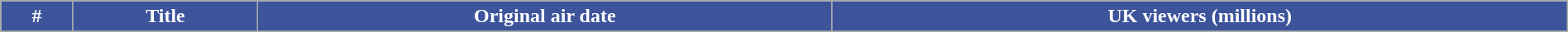<table class="wikitable plainrowheaders" style="width: 100%; margin-right: 0;">
<tr>
<th style="background: #3D549A; color: #ffffff;">#</th>
<th style="background: #3D549A; color: #ffffff;">Title</th>
<th style="background: #3D549A; color: #ffffff;">Original air date</th>
<th style="background: #3D549A; color: #ffffff;">UK viewers (millions)</th>
</tr>
<tr>
</tr>
</table>
